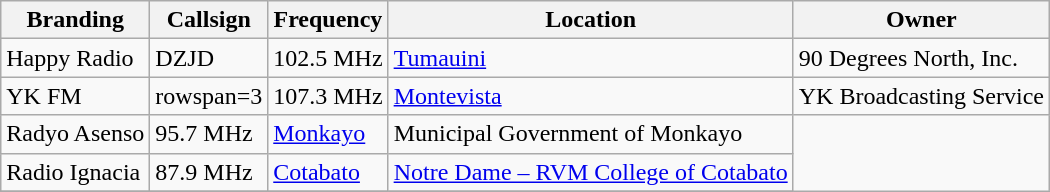<table class="wikitable">
<tr>
<th>Branding</th>
<th>Callsign</th>
<th>Frequency</th>
<th>Location</th>
<th>Owner</th>
</tr>
<tr>
<td>Happy Radio</td>
<td>DZJD</td>
<td>102.5 MHz</td>
<td><a href='#'>Tumauini</a></td>
<td>90 Degrees North, Inc.</td>
</tr>
<tr>
<td>YK FM</td>
<td>rowspan=3 </td>
<td>107.3 MHz</td>
<td><a href='#'>Montevista</a></td>
<td>YK Broadcasting Service</td>
</tr>
<tr>
<td>Radyo Asenso</td>
<td>95.7 MHz</td>
<td><a href='#'>Monkayo</a></td>
<td>Municipal Government of Monkayo</td>
</tr>
<tr>
<td>Radio Ignacia</td>
<td>87.9 MHz</td>
<td><a href='#'>Cotabato</a></td>
<td><a href='#'>Notre Dame – RVM College of Cotabato</a></td>
</tr>
<tr>
</tr>
</table>
